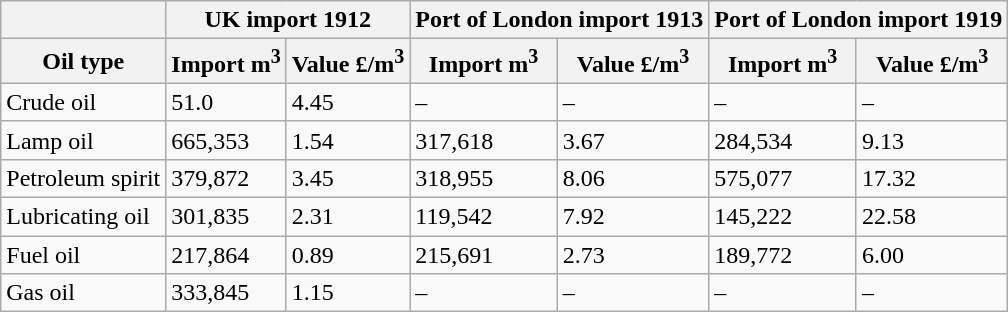<table class="wikitable">
<tr>
<th></th>
<th colspan="2">UK import 1912</th>
<th colspan="2">Port of London import 1913</th>
<th colspan="2">Port of London import 1919</th>
</tr>
<tr>
<th>Oil type</th>
<th>Import m<sup>3</sup></th>
<th>Value £/m<sup>3</sup></th>
<th>Import m<sup>3</sup></th>
<th>Value £/m<sup>3</sup></th>
<th>Import m<sup>3</sup></th>
<th>Value £/m<sup>3</sup></th>
</tr>
<tr>
<td>Crude oil</td>
<td>51.0</td>
<td>4.45</td>
<td>–</td>
<td>–</td>
<td>–</td>
<td>–</td>
</tr>
<tr>
<td>Lamp oil</td>
<td>665,353</td>
<td>1.54</td>
<td>317,618</td>
<td>3.67</td>
<td>284,534</td>
<td>9.13</td>
</tr>
<tr>
<td>Petroleum spirit</td>
<td>379,872</td>
<td>3.45</td>
<td>318,955</td>
<td>8.06</td>
<td>575,077</td>
<td>17.32</td>
</tr>
<tr>
<td>Lubricating oil</td>
<td>301,835</td>
<td>2.31</td>
<td>119,542</td>
<td>7.92</td>
<td>145,222</td>
<td>22.58</td>
</tr>
<tr>
<td>Fuel oil</td>
<td>217,864</td>
<td>0.89</td>
<td>215,691</td>
<td>2.73</td>
<td>189,772</td>
<td>6.00</td>
</tr>
<tr>
<td>Gas oil</td>
<td>333,845</td>
<td>1.15</td>
<td>–</td>
<td>–</td>
<td>–</td>
<td>–</td>
</tr>
</table>
